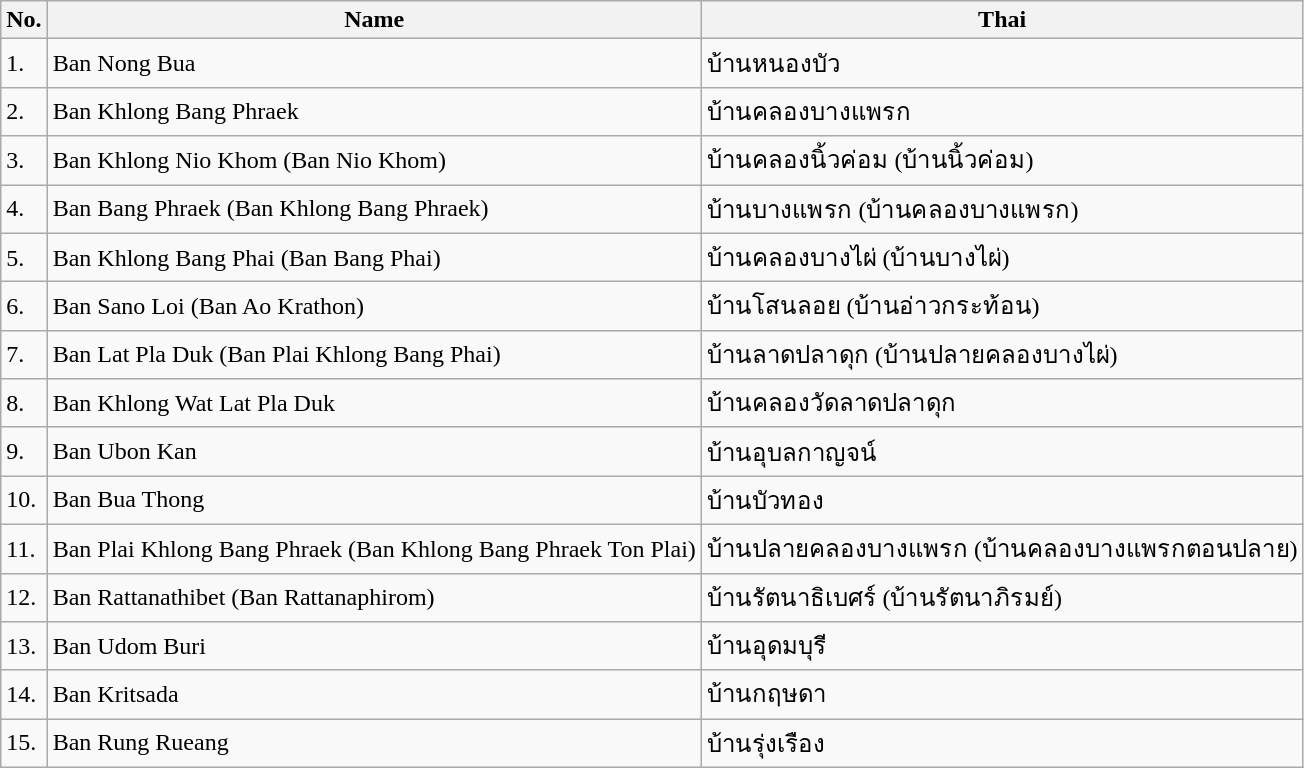<table class="wikitable sortable">
<tr>
<th>No.</th>
<th>Name</th>
<th>Thai</th>
</tr>
<tr>
<td>1.</td>
<td>Ban Nong Bua</td>
<td>บ้านหนองบัว</td>
</tr>
<tr>
<td>2.</td>
<td>Ban Khlong Bang Phraek</td>
<td>บ้านคลองบางแพรก</td>
</tr>
<tr>
<td>3.</td>
<td>Ban Khlong Nio Khom (Ban Nio Khom)</td>
<td>บ้านคลองนิ้วค่อม (บ้านนิ้วค่อม)</td>
</tr>
<tr>
<td>4.</td>
<td>Ban Bang Phraek (Ban Khlong Bang Phraek)</td>
<td>บ้านบางแพรก (บ้านคลองบางแพรก)</td>
</tr>
<tr>
<td>5.</td>
<td>Ban Khlong Bang Phai (Ban Bang Phai)</td>
<td>บ้านคลองบางไผ่ (บ้านบางไผ่)</td>
</tr>
<tr>
<td>6.</td>
<td>Ban Sano Loi (Ban Ao Krathon)</td>
<td>บ้านโสนลอย (บ้านอ่าวกระท้อน)</td>
</tr>
<tr>
<td>7.</td>
<td>Ban Lat Pla Duk (Ban Plai Khlong Bang Phai)</td>
<td>บ้านลาดปลาดุก (บ้านปลายคลองบางไผ่)</td>
</tr>
<tr>
<td>8.</td>
<td>Ban Khlong Wat Lat Pla Duk</td>
<td>บ้านคลองวัดลาดปลาดุก</td>
</tr>
<tr>
<td>9.</td>
<td>Ban Ubon Kan</td>
<td>บ้านอุบลกาญจน์</td>
</tr>
<tr>
<td>10.</td>
<td>Ban Bua Thong</td>
<td>บ้านบัวทอง</td>
</tr>
<tr>
<td>11.</td>
<td>Ban Plai Khlong Bang Phraek (Ban Khlong Bang Phraek Ton Plai)</td>
<td>บ้านปลายคลองบางแพรก (บ้านคลองบางแพรกตอนปลาย)</td>
</tr>
<tr>
<td>12.</td>
<td>Ban Rattanathibet (Ban Rattanaphirom)</td>
<td>บ้านรัตนาธิเบศร์ (บ้านรัตนาภิรมย์)</td>
</tr>
<tr>
<td>13.</td>
<td>Ban Udom Buri</td>
<td>บ้านอุดมบุรี</td>
</tr>
<tr>
<td>14.</td>
<td>Ban Kritsada</td>
<td>บ้านกฤษดา</td>
</tr>
<tr>
<td>15.</td>
<td>Ban Rung Rueang</td>
<td>บ้านรุ่งเรือง</td>
</tr>
</table>
